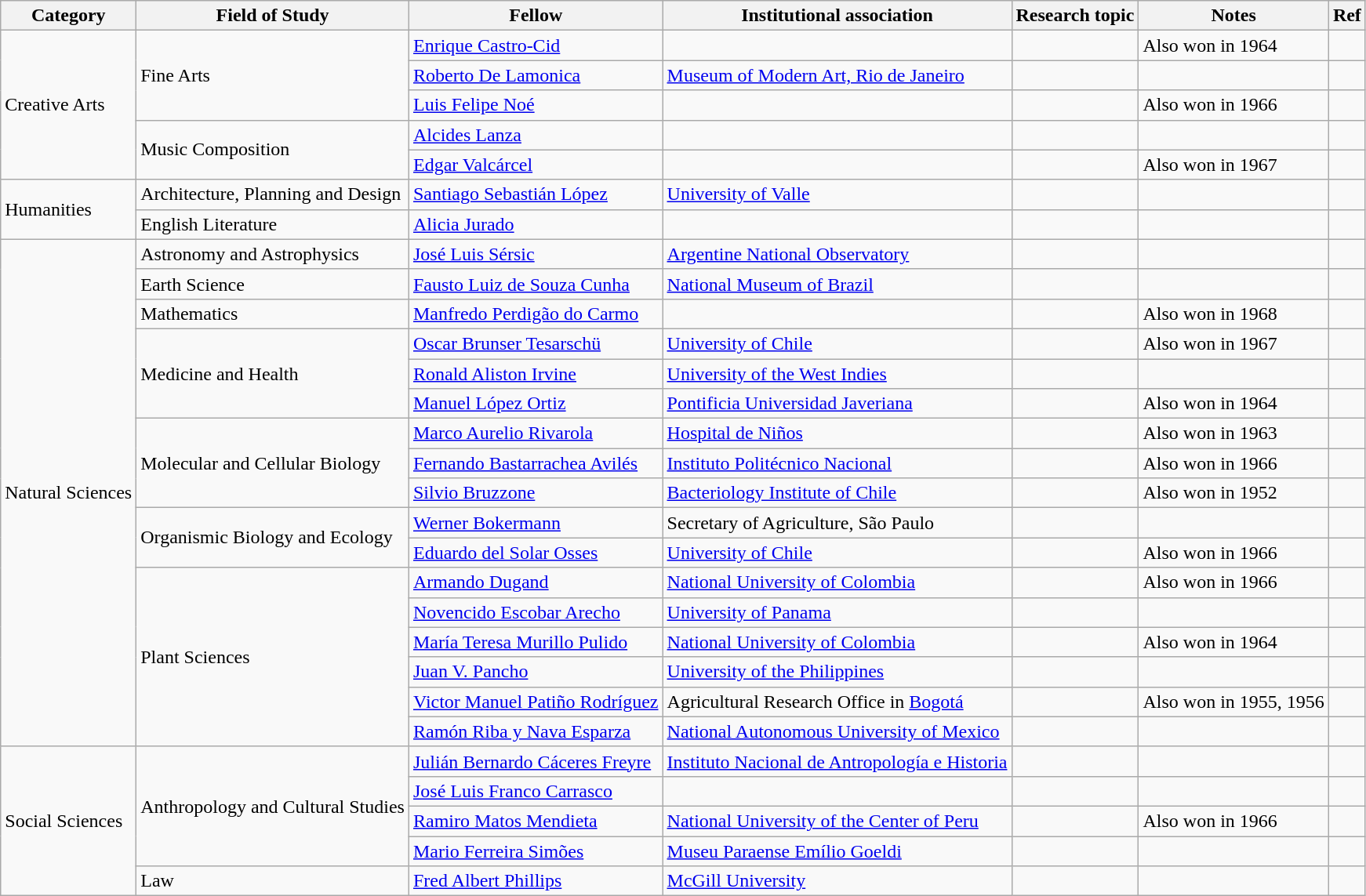<table class="wikitable sortable">
<tr>
<th>Category</th>
<th>Field of Study</th>
<th>Fellow</th>
<th>Institutional association </th>
<th>Research topic</th>
<th>Notes</th>
<th class="unsortable">Ref</th>
</tr>
<tr>
<td rowspan="5">Creative Arts</td>
<td rowspan="3">Fine Arts</td>
<td><a href='#'>Enrique Castro-Cid</a></td>
<td></td>
<td></td>
<td>Also won in 1964</td>
<td></td>
</tr>
<tr>
<td><a href='#'>Roberto De Lamonica</a></td>
<td><a href='#'>Museum of Modern Art, Rio de Janeiro</a></td>
<td></td>
<td></td>
<td></td>
</tr>
<tr>
<td><a href='#'>Luis Felipe Noé</a></td>
<td></td>
<td></td>
<td>Also won in 1966</td>
<td></td>
</tr>
<tr>
<td rowspan="2">Music Composition</td>
<td><a href='#'>Alcides Lanza</a></td>
<td></td>
<td></td>
<td></td>
<td></td>
</tr>
<tr>
<td><a href='#'>Edgar Valcárcel</a></td>
<td></td>
<td></td>
<td>Also won in 1967</td>
<td></td>
</tr>
<tr>
<td rowspan="2">Humanities</td>
<td>Architecture, Planning and Design</td>
<td><a href='#'>Santiago Sebastián López</a> </td>
<td><a href='#'>University of Valle</a></td>
<td></td>
<td></td>
<td></td>
</tr>
<tr>
<td>English Literature</td>
<td><a href='#'>Alicia Jurado</a></td>
<td></td>
<td></td>
<td></td>
<td></td>
</tr>
<tr>
<td rowspan="17">Natural Sciences</td>
<td>Astronomy and Astrophysics</td>
<td><a href='#'>José Luis Sérsic</a></td>
<td><a href='#'>Argentine National Observatory</a></td>
<td></td>
<td></td>
<td></td>
</tr>
<tr>
<td>Earth Science</td>
<td><a href='#'>Fausto Luiz de Souza Cunha</a></td>
<td><a href='#'>National Museum of Brazil</a></td>
<td></td>
<td></td>
<td></td>
</tr>
<tr>
<td>Mathematics</td>
<td><a href='#'>Manfredo Perdigão do Carmo</a></td>
<td></td>
<td></td>
<td>Also won in 1968</td>
<td></td>
</tr>
<tr>
<td rowspan="3">Medicine and Health</td>
<td><a href='#'>Oscar Brunser Tesarschü</a></td>
<td><a href='#'>University of Chile</a></td>
<td></td>
<td>Also won in 1967</td>
<td></td>
</tr>
<tr>
<td><a href='#'>Ronald Aliston Irvine</a></td>
<td><a href='#'>University of the West Indies</a></td>
<td></td>
<td></td>
<td></td>
</tr>
<tr>
<td><a href='#'>Manuel López Ortiz</a></td>
<td><a href='#'>Pontificia Universidad Javeriana</a></td>
<td></td>
<td>Also won in 1964</td>
<td></td>
</tr>
<tr>
<td rowspan="3">Molecular and Cellular Biology</td>
<td><a href='#'>Marco Aurelio Rivarola</a></td>
<td><a href='#'>Hospital de Niños</a></td>
<td></td>
<td>Also won in 1963</td>
<td></td>
</tr>
<tr>
<td><a href='#'>Fernando Bastarrachea Avilés</a></td>
<td><a href='#'>Instituto Politécnico Nacional</a></td>
<td></td>
<td>Also won in 1966</td>
<td></td>
</tr>
<tr>
<td><a href='#'>Silvio Bruzzone</a></td>
<td><a href='#'>Bacteriology Institute of Chile</a></td>
<td></td>
<td>Also won in 1952</td>
<td></td>
</tr>
<tr>
<td rowspan="2">Organismic Biology and Ecology</td>
<td><a href='#'>Werner Bokermann</a></td>
<td>Secretary of Agriculture, São Paulo</td>
<td></td>
<td></td>
<td></td>
</tr>
<tr>
<td><a href='#'>Eduardo del Solar Osses</a></td>
<td><a href='#'>University of Chile</a></td>
<td></td>
<td>Also won in 1966</td>
<td></td>
</tr>
<tr>
<td rowspan="6">Plant Sciences</td>
<td><a href='#'>Armando Dugand</a></td>
<td><a href='#'>National University of Colombia</a></td>
<td></td>
<td>Also won in 1966</td>
<td></td>
</tr>
<tr>
<td><a href='#'>Novencido Escobar Arecho</a></td>
<td><a href='#'>University of Panama</a></td>
<td></td>
<td></td>
<td></td>
</tr>
<tr>
<td><a href='#'>María Teresa Murillo Pulido</a></td>
<td><a href='#'>National University of Colombia</a></td>
<td></td>
<td>Also won in 1964</td>
<td></td>
</tr>
<tr>
<td><a href='#'>Juan V. Pancho</a></td>
<td><a href='#'>University of the Philippines</a></td>
<td></td>
<td></td>
<td></td>
</tr>
<tr>
<td><a href='#'>Victor Manuel Patiño Rodríguez</a></td>
<td>Agricultural Research Office in <a href='#'>Bogotá</a></td>
<td></td>
<td>Also won in 1955, 1956</td>
<td></td>
</tr>
<tr>
<td><a href='#'>Ramón Riba y Nava Esparza</a></td>
<td><a href='#'>National Autonomous University of Mexico</a></td>
<td></td>
<td></td>
<td></td>
</tr>
<tr>
<td rowspan="5">Social Sciences</td>
<td rowspan="4">Anthropology and Cultural Studies</td>
<td><a href='#'>Julián Bernardo Cáceres Freyre</a></td>
<td><a href='#'>Instituto Nacional de Antropología e Historia</a></td>
<td></td>
<td></td>
<td></td>
</tr>
<tr>
<td><a href='#'>José Luis Franco Carrasco</a></td>
<td></td>
<td></td>
<td></td>
<td></td>
</tr>
<tr>
<td><a href='#'>Ramiro Matos Mendieta</a> </td>
<td><a href='#'>National University of the Center of Peru</a></td>
<td></td>
<td>Also won in 1966</td>
<td></td>
</tr>
<tr>
<td><a href='#'>Mario Ferreira Simões</a></td>
<td><a href='#'>Museu Paraense Emílio Goeldi</a></td>
<td></td>
<td></td>
<td></td>
</tr>
<tr>
<td>Law</td>
<td><a href='#'>Fred Albert Phillips</a></td>
<td><a href='#'>McGill University</a></td>
<td></td>
<td></td>
<td></td>
</tr>
</table>
